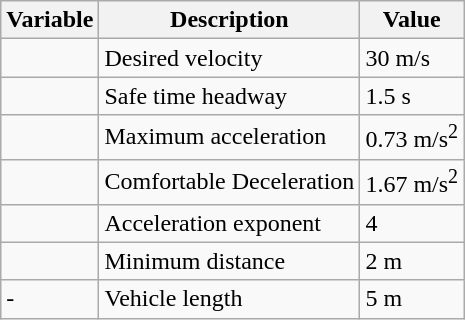<table class="wikitable">
<tr>
<th>Variable</th>
<th>Description</th>
<th>Value</th>
</tr>
<tr>
<td></td>
<td>Desired velocity</td>
<td>30 m/s</td>
</tr>
<tr>
<td></td>
<td>Safe time headway</td>
<td>1.5 s</td>
</tr>
<tr>
<td></td>
<td>Maximum acceleration</td>
<td>0.73 m/s<sup>2</sup></td>
</tr>
<tr>
<td></td>
<td>Comfortable Deceleration</td>
<td>1.67 m/s<sup>2</sup></td>
</tr>
<tr>
<td></td>
<td>Acceleration exponent</td>
<td>4</td>
</tr>
<tr>
<td></td>
<td>Minimum distance</td>
<td>2 m</td>
</tr>
<tr>
<td>-</td>
<td>Vehicle length</td>
<td>5 m</td>
</tr>
</table>
